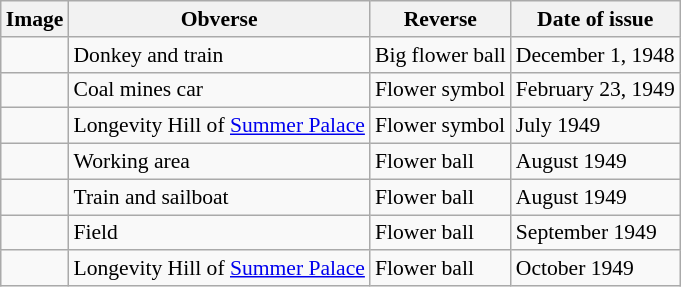<table class="wikitable" style="font-size:90%">
<tr>
<th>Image</th>
<th>Obverse</th>
<th>Reverse</th>
<th>Date of issue</th>
</tr>
<tr>
<td></td>
<td>Donkey and train</td>
<td>Big flower ball</td>
<td>December 1, 1948</td>
</tr>
<tr>
<td></td>
<td>Coal mines car</td>
<td>Flower symbol</td>
<td>February 23, 1949</td>
</tr>
<tr>
<td></td>
<td>Longevity Hill of <a href='#'>Summer Palace</a></td>
<td>Flower symbol</td>
<td>July 1949</td>
</tr>
<tr>
<td></td>
<td>Working area</td>
<td>Flower ball</td>
<td>August 1949</td>
</tr>
<tr>
<td></td>
<td>Train and sailboat</td>
<td>Flower ball</td>
<td>August 1949</td>
</tr>
<tr>
<td></td>
<td>Field</td>
<td>Flower ball</td>
<td>September 1949</td>
</tr>
<tr>
<td></td>
<td>Longevity Hill of <a href='#'>Summer Palace</a></td>
<td>Flower ball</td>
<td>October 1949</td>
</tr>
</table>
